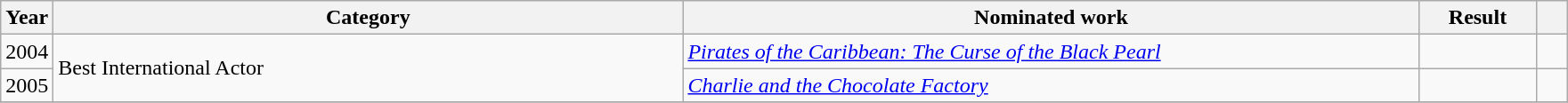<table class=wikitable>
<tr>
<th style="width:1em;">Year</th>
<th style="width:29em;">Category</th>
<th style="width:34em;">Nominated work</th>
<th style="width:5em;">Result</th>
<th style="width:1em;"></th>
</tr>
<tr>
<td>2004</td>
<td rowspan="2">Best International Actor</td>
<td><em><a href='#'>Pirates of the Caribbean: The Curse of the Black Pearl</a></em></td>
<td></td>
<td></td>
</tr>
<tr>
<td>2005</td>
<td><em><a href='#'>Charlie and the Chocolate Factory</a></em></td>
<td></td>
<td></td>
</tr>
<tr>
</tr>
</table>
